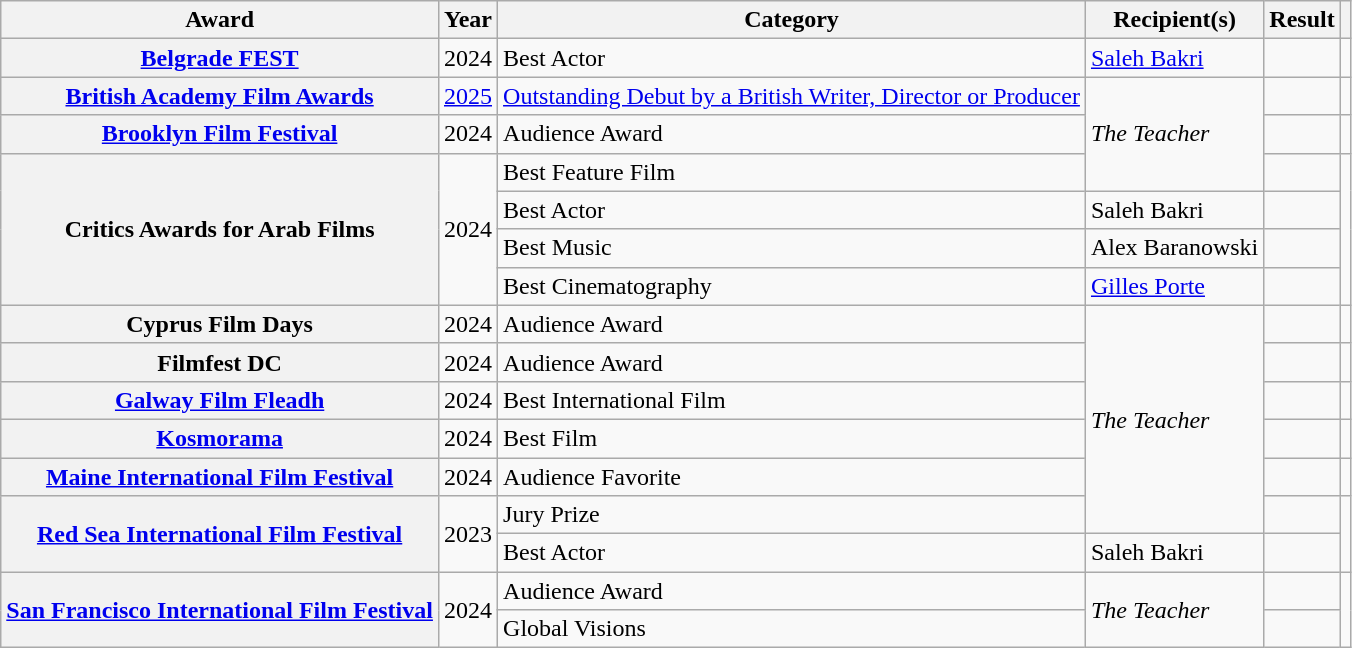<table class="wikitable plainrowheaders sortable">
<tr>
<th>Award</th>
<th>Year</th>
<th>Category</th>
<th>Recipient(s)</th>
<th>Result</th>
<th class="unsortable"></th>
</tr>
<tr>
<th scope="row"><a href='#'>Belgrade FEST</a></th>
<td>2024</td>
<td>Best Actor</td>
<td><a href='#'>Saleh Bakri</a></td>
<td></td>
<td></td>
</tr>
<tr>
<th scope="row"><a href='#'>British Academy Film Awards</a></th>
<td><a href='#'>2025</a></td>
<td><a href='#'>Outstanding Debut by a British Writer, Director or Producer</a></td>
<td rowspan="3"><em>The Teacher</em></td>
<td></td>
<td></td>
</tr>
<tr>
<th scope="row"><a href='#'>Brooklyn Film Festival</a></th>
<td>2024</td>
<td>Audience Award</td>
<td></td>
<td></td>
</tr>
<tr>
<th rowspan="4" scope="row">Critics Awards for Arab Films</th>
<td rowspan="4">2024</td>
<td>Best Feature Film</td>
<td></td>
<td rowspan="4"></td>
</tr>
<tr>
<td>Best Actor</td>
<td>Saleh Bakri</td>
<td></td>
</tr>
<tr>
<td>Best Music</td>
<td>Alex Baranowski</td>
<td></td>
</tr>
<tr>
<td>Best Cinematography</td>
<td><a href='#'>Gilles Porte</a></td>
<td></td>
</tr>
<tr>
<th scope="row">Cyprus Film Days</th>
<td>2024</td>
<td>Audience Award</td>
<td rowspan="6"><em>The Teacher</em></td>
<td></td>
<td></td>
</tr>
<tr>
<th scope="row">Filmfest DC</th>
<td>2024</td>
<td>Audience Award</td>
<td></td>
<td></td>
</tr>
<tr>
<th scope="row"><a href='#'>Galway Film Fleadh</a></th>
<td>2024</td>
<td>Best International Film</td>
<td></td>
<td></td>
</tr>
<tr>
<th scope="row"><a href='#'>Kosmorama</a></th>
<td>2024</td>
<td>Best Film</td>
<td></td>
<td></td>
</tr>
<tr>
<th scope="row"><a href='#'>Maine International Film Festival</a></th>
<td>2024</td>
<td>Audience Favorite</td>
<td></td>
<td></td>
</tr>
<tr>
<th rowspan="2" scope="row"><a href='#'>Red Sea International Film Festival</a></th>
<td rowspan="2">2023</td>
<td>Jury Prize</td>
<td></td>
<td rowspan="2"></td>
</tr>
<tr>
<td>Best Actor</td>
<td>Saleh Bakri</td>
<td></td>
</tr>
<tr>
<th rowspan="2" scope="row"><a href='#'>San Francisco International Film Festival</a></th>
<td rowspan="2">2024</td>
<td>Audience Award</td>
<td rowspan="2"><em>The Teacher</em></td>
<td></td>
<td rowspan="2"></td>
</tr>
<tr>
<td>Global Visions</td>
<td></td>
</tr>
</table>
